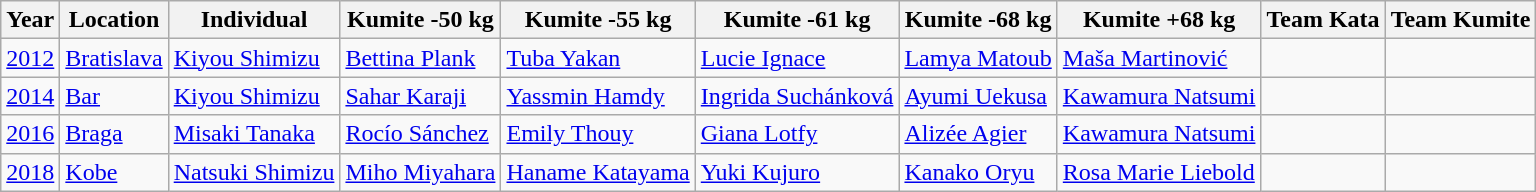<table class="wikitable">
<tr>
<th>Year</th>
<th>Location</th>
<th>Individual</th>
<th>Kumite -50 kg</th>
<th>Kumite -55 kg</th>
<th>Kumite -61 kg</th>
<th>Kumite -68 kg</th>
<th>Kumite +68 kg</th>
<th>Team Kata</th>
<th>Team Kumite</th>
</tr>
<tr>
<td><a href='#'>2012</a></td>
<td> <a href='#'>Bratislava</a></td>
<td> <a href='#'>Kiyou Shimizu</a></td>
<td> <a href='#'>Bettina Plank</a></td>
<td> <a href='#'>Tuba Yakan</a></td>
<td> <a href='#'>Lucie Ignace</a></td>
<td> <a href='#'>Lamya Matoub</a></td>
<td> <a href='#'>Maša Martinović</a></td>
<td></td>
<td></td>
</tr>
<tr>
<td><a href='#'>2014</a></td>
<td> <a href='#'>Bar</a></td>
<td> <a href='#'>Kiyou Shimizu</a></td>
<td> <a href='#'>Sahar Karaji</a></td>
<td> <a href='#'>Yassmin Hamdy</a></td>
<td> <a href='#'>Ingrida Suchánková</a></td>
<td> <a href='#'>Ayumi Uekusa</a></td>
<td> <a href='#'>Kawamura Natsumi</a></td>
<td></td>
<td></td>
</tr>
<tr>
<td><a href='#'>2016</a></td>
<td> <a href='#'>Braga</a></td>
<td> <a href='#'>Misaki Tanaka</a></td>
<td> <a href='#'>Rocío Sánchez</a></td>
<td> <a href='#'>Emily Thouy</a></td>
<td> <a href='#'>Giana Lotfy</a></td>
<td> <a href='#'>Alizée Agier</a></td>
<td> <a href='#'>Kawamura Natsumi</a></td>
<td></td>
<td></td>
</tr>
<tr>
<td><a href='#'>2018</a></td>
<td> <a href='#'>Kobe</a></td>
<td> <a href='#'>Natsuki Shimizu</a></td>
<td> <a href='#'>Miho Miyahara</a></td>
<td> <a href='#'>Haname Katayama</a></td>
<td> <a href='#'>Yuki Kujuro</a></td>
<td> <a href='#'>Kanako Oryu</a></td>
<td> <a href='#'>Rosa Marie Liebold</a></td>
<td></td>
<td></td>
</tr>
</table>
